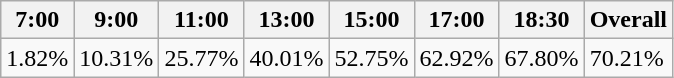<table class=wikitable>
<tr>
<th>7:00</th>
<th>9:00</th>
<th>11:00</th>
<th>13:00</th>
<th>15:00</th>
<th>17:00</th>
<th>18:30</th>
<th>Overall</th>
</tr>
<tr>
<td>1.82%</td>
<td>10.31%</td>
<td>25.77%</td>
<td>40.01%</td>
<td>52.75%</td>
<td>62.92%</td>
<td>67.80%</td>
<td>70.21%</td>
</tr>
</table>
